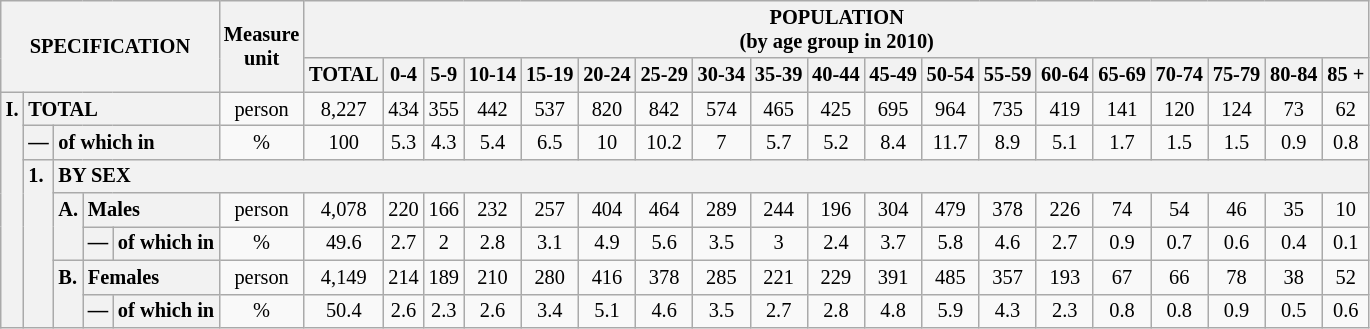<table class="wikitable" style="font-size:85%; text-align:center">
<tr>
<th rowspan="2" colspan="5">SPECIFICATION</th>
<th rowspan="2">Measure<br> unit</th>
<th colspan="20" rowspan="1">POPULATION<br> (by age group in 2010)</th>
</tr>
<tr>
<th>TOTAL</th>
<th>0-4</th>
<th>5-9</th>
<th>10-14</th>
<th>15-19</th>
<th>20-24</th>
<th>25-29</th>
<th>30-34</th>
<th>35-39</th>
<th>40-44</th>
<th>45-49</th>
<th>50-54</th>
<th>55-59</th>
<th>60-64</th>
<th>65-69</th>
<th>70-74</th>
<th>75-79</th>
<th>80-84</th>
<th>85 +</th>
</tr>
<tr>
<th style="text-align:left" valign="top" rowspan="7">I.</th>
<th style="text-align:left" colspan="4">TOTAL</th>
<td>person</td>
<td>8,227</td>
<td>434</td>
<td>355</td>
<td>442</td>
<td>537</td>
<td>820</td>
<td>842</td>
<td>574</td>
<td>465</td>
<td>425</td>
<td>695</td>
<td>964</td>
<td>735</td>
<td>419</td>
<td>141</td>
<td>120</td>
<td>124</td>
<td>73</td>
<td>62</td>
</tr>
<tr>
<th style="text-align:left" valign="top">—</th>
<th style="text-align:left" colspan="3">of which in</th>
<td>%</td>
<td>100</td>
<td>5.3</td>
<td>4.3</td>
<td>5.4</td>
<td>6.5</td>
<td>10</td>
<td>10.2</td>
<td>7</td>
<td>5.7</td>
<td>5.2</td>
<td>8.4</td>
<td>11.7</td>
<td>8.9</td>
<td>5.1</td>
<td>1.7</td>
<td>1.5</td>
<td>1.5</td>
<td>0.9</td>
<td>0.8</td>
</tr>
<tr>
<th style="text-align:left" valign="top" rowspan="5">1.</th>
<th style="text-align:left" colspan="23">BY SEX</th>
</tr>
<tr>
<th style="text-align:left" valign="top" rowspan="2">A.</th>
<th style="text-align:left" colspan="2">Males</th>
<td>person</td>
<td>4,078</td>
<td>220</td>
<td>166</td>
<td>232</td>
<td>257</td>
<td>404</td>
<td>464</td>
<td>289</td>
<td>244</td>
<td>196</td>
<td>304</td>
<td>479</td>
<td>378</td>
<td>226</td>
<td>74</td>
<td>54</td>
<td>46</td>
<td>35</td>
<td>10</td>
</tr>
<tr>
<th style="text-align:left" valign="top">—</th>
<th style="text-align:left" colspan="1">of which in</th>
<td>%</td>
<td>49.6</td>
<td>2.7</td>
<td>2</td>
<td>2.8</td>
<td>3.1</td>
<td>4.9</td>
<td>5.6</td>
<td>3.5</td>
<td>3</td>
<td>2.4</td>
<td>3.7</td>
<td>5.8</td>
<td>4.6</td>
<td>2.7</td>
<td>0.9</td>
<td>0.7</td>
<td>0.6</td>
<td>0.4</td>
<td>0.1</td>
</tr>
<tr>
<th style="text-align:left" valign="top" rowspan="2">B.</th>
<th style="text-align:left" colspan="2">Females</th>
<td>person</td>
<td>4,149</td>
<td>214</td>
<td>189</td>
<td>210</td>
<td>280</td>
<td>416</td>
<td>378</td>
<td>285</td>
<td>221</td>
<td>229</td>
<td>391</td>
<td>485</td>
<td>357</td>
<td>193</td>
<td>67</td>
<td>66</td>
<td>78</td>
<td>38</td>
<td>52</td>
</tr>
<tr>
<th style="text-align:left" valign="top">—</th>
<th style="text-align:left" colspan="1">of which in</th>
<td>%</td>
<td>50.4</td>
<td>2.6</td>
<td>2.3</td>
<td>2.6</td>
<td>3.4</td>
<td>5.1</td>
<td>4.6</td>
<td>3.5</td>
<td>2.7</td>
<td>2.8</td>
<td>4.8</td>
<td>5.9</td>
<td>4.3</td>
<td>2.3</td>
<td>0.8</td>
<td>0.8</td>
<td>0.9</td>
<td>0.5</td>
<td>0.6</td>
</tr>
</table>
